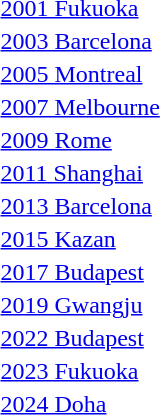<table>
<tr>
<td><a href='#'>2001 Fukuoka</a></td>
<td></td>
<td></td>
<td></td>
</tr>
<tr>
<td><a href='#'>2003 Barcelona</a></td>
<td></td>
<td></td>
<td></td>
</tr>
<tr>
<td><a href='#'>2005 Montreal</a></td>
<td></td>
<td></td>
<td></td>
</tr>
<tr>
<td><a href='#'>2007 Melbourne</a></td>
<td></td>
<td></td>
<td></td>
</tr>
<tr>
<td><a href='#'>2009 Rome</a></td>
<td></td>
<td></td>
<td></td>
</tr>
<tr>
<td><a href='#'>2011 Shanghai</a></td>
<td></td>
<td></td>
<td></td>
</tr>
<tr>
<td><a href='#'>2013 Barcelona</a></td>
<td></td>
<td></td>
<td></td>
</tr>
<tr>
<td><a href='#'>2015 Kazan</a></td>
<td></td>
<td></td>
<td></td>
</tr>
<tr>
<td><a href='#'>2017 Budapest</a></td>
<td></td>
<td></td>
<td></td>
</tr>
<tr>
<td><a href='#'>2019 Gwangju</a></td>
<td></td>
<td></td>
<td></td>
</tr>
<tr>
<td><a href='#'>2022 Budapest</a></td>
<td></td>
<td></td>
<td></td>
</tr>
<tr>
<td><a href='#'>2023 Fukuoka</a></td>
<td></td>
<td></td>
<td></td>
</tr>
<tr>
<td><a href='#'>2024 Doha</a></td>
<td></td>
<td></td>
<td></td>
</tr>
</table>
